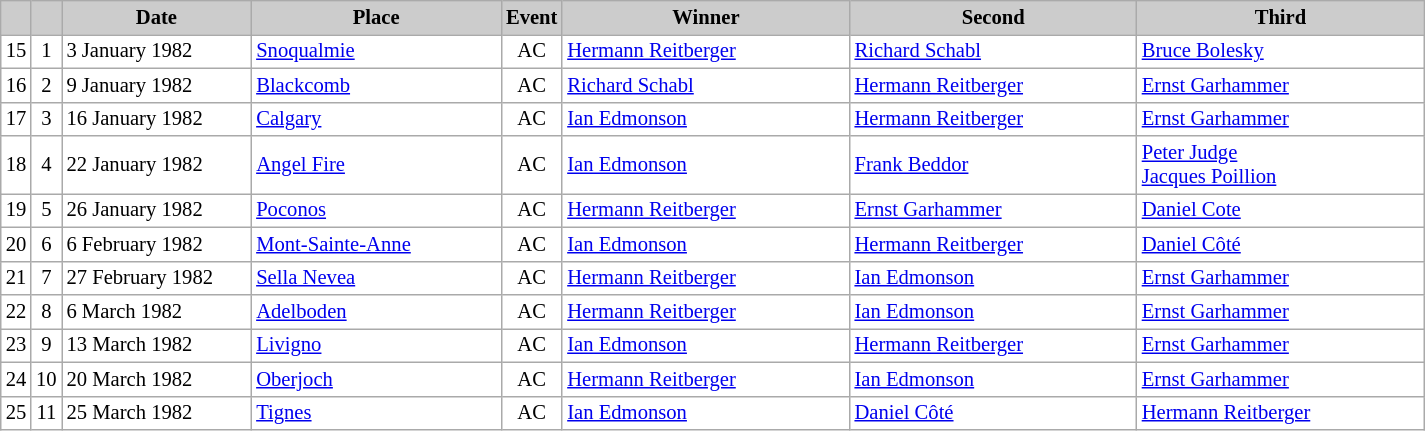<table class="wikitable plainrowheaders" style="background:#fff; font-size:86%; line-height:16px; border:grey solid 1px; border-collapse:collapse;">
<tr style="background:#ccc; text-align:center;">
<th scope="col" style="background:#ccc; width=20 px;"></th>
<th scope="col" style="background:#ccc; width=30 px;"></th>
<th scope="col" style="background:#ccc; width:120px;">Date</th>
<th scope="col" style="background:#ccc; width:160px;">Place</th>
<th scope="col" style="background:#ccc; width:15px;">Event</th>
<th scope="col" style="background:#ccc; width:185px;">Winner</th>
<th scope="col" style="background:#ccc; width:185px;">Second</th>
<th scope="col" style="background:#ccc; width:185px;">Third</th>
</tr>
<tr>
<td align=center>15</td>
<td align=center>1</td>
<td>3 January 1982</td>
<td> <a href='#'>Snoqualmie</a></td>
<td align=center>AC</td>
<td> <a href='#'>Hermann Reitberger</a></td>
<td> <a href='#'>Richard Schabl</a></td>
<td> <a href='#'>Bruce Bolesky</a></td>
</tr>
<tr>
<td align=center>16</td>
<td align=center>2</td>
<td>9 January 1982</td>
<td> <a href='#'>Blackcomb</a></td>
<td align=center>AC</td>
<td> <a href='#'>Richard Schabl</a></td>
<td> <a href='#'>Hermann Reitberger</a></td>
<td> <a href='#'>Ernst Garhammer</a></td>
</tr>
<tr>
<td align=center>17</td>
<td align=center>3</td>
<td>16 January 1982</td>
<td> <a href='#'>Calgary</a></td>
<td align=center>AC</td>
<td> <a href='#'>Ian Edmonson</a></td>
<td> <a href='#'>Hermann Reitberger</a></td>
<td> <a href='#'>Ernst Garhammer</a></td>
</tr>
<tr>
<td align=center>18</td>
<td align=center>4</td>
<td>22 January 1982</td>
<td> <a href='#'>Angel Fire</a></td>
<td align=center>AC</td>
<td> <a href='#'>Ian Edmonson</a></td>
<td> <a href='#'>Frank Beddor</a></td>
<td> <a href='#'>Peter Judge</a><br> <a href='#'>Jacques Poillion</a></td>
</tr>
<tr>
<td align=center>19</td>
<td align=center>5</td>
<td>26 January 1982</td>
<td> <a href='#'>Poconos</a></td>
<td align=center>AC</td>
<td> <a href='#'>Hermann Reitberger</a></td>
<td> <a href='#'>Ernst Garhammer</a></td>
<td> <a href='#'>Daniel Cote</a></td>
</tr>
<tr>
<td align=center>20</td>
<td align=center>6</td>
<td>6 February 1982</td>
<td> <a href='#'>Mont-Sainte-Anne</a></td>
<td align=center>AC</td>
<td> <a href='#'>Ian Edmonson</a></td>
<td> <a href='#'>Hermann Reitberger</a></td>
<td> <a href='#'>Daniel Côté</a></td>
</tr>
<tr>
<td align=center>21</td>
<td align=center>7</td>
<td>27 February 1982</td>
<td> <a href='#'>Sella Nevea</a></td>
<td align=center>AC</td>
<td> <a href='#'>Hermann Reitberger</a></td>
<td> <a href='#'>Ian Edmonson</a></td>
<td> <a href='#'>Ernst Garhammer</a></td>
</tr>
<tr>
<td align=center>22</td>
<td align=center>8</td>
<td>6 March 1982</td>
<td> <a href='#'>Adelboden</a></td>
<td align=center>AC</td>
<td> <a href='#'>Hermann Reitberger</a></td>
<td> <a href='#'>Ian Edmonson</a></td>
<td> <a href='#'>Ernst Garhammer</a></td>
</tr>
<tr>
<td align=center>23</td>
<td align=center>9</td>
<td>13 March 1982</td>
<td> <a href='#'>Livigno</a></td>
<td align=center>AC</td>
<td> <a href='#'>Ian Edmonson</a></td>
<td> <a href='#'>Hermann Reitberger</a></td>
<td> <a href='#'>Ernst Garhammer</a></td>
</tr>
<tr>
<td align=center>24</td>
<td align=center>10</td>
<td>20 March 1982</td>
<td> <a href='#'>Oberjoch</a></td>
<td align=center>AC</td>
<td> <a href='#'>Hermann Reitberger</a></td>
<td> <a href='#'>Ian Edmonson</a></td>
<td> <a href='#'>Ernst Garhammer</a></td>
</tr>
<tr>
<td align=center>25</td>
<td align=center>11</td>
<td>25 March 1982</td>
<td> <a href='#'>Tignes</a></td>
<td align=center>AC</td>
<td> <a href='#'>Ian Edmonson</a></td>
<td> <a href='#'>Daniel Côté</a></td>
<td> <a href='#'>Hermann Reitberger</a></td>
</tr>
</table>
